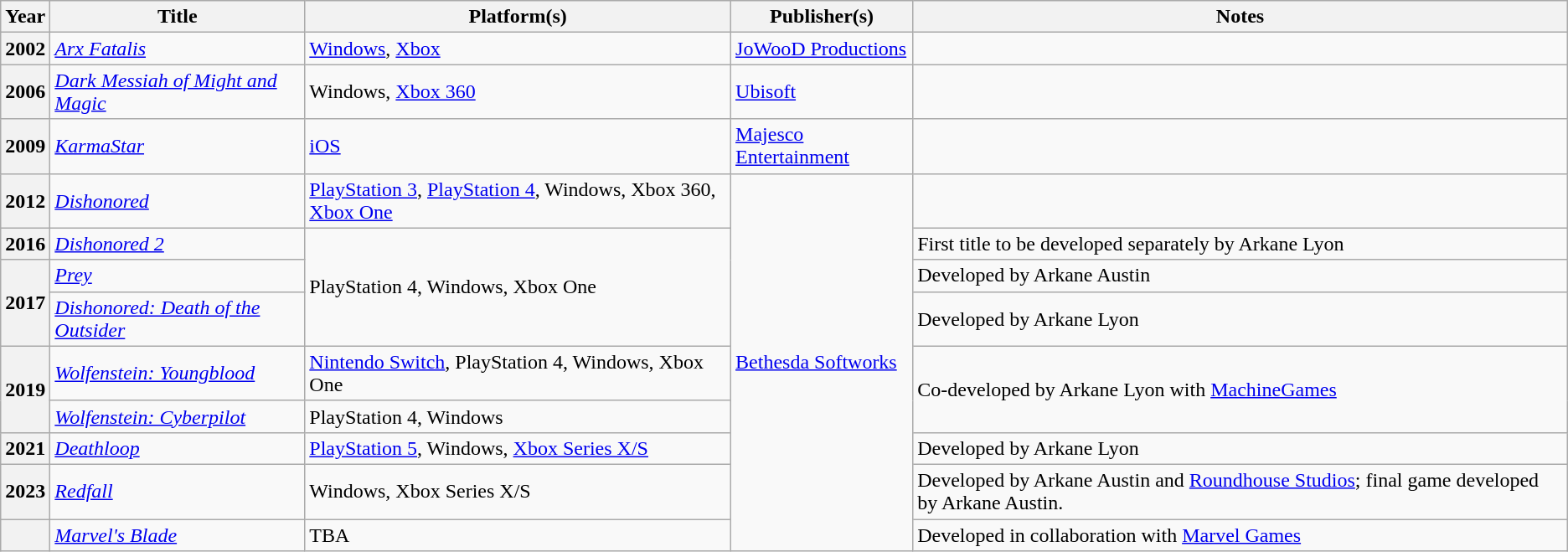<table class="wikitable sortable plainrowheaders">
<tr>
<th scope="col">Year</th>
<th scope="col">Title</th>
<th scope="col">Platform(s)</th>
<th scope="col">Publisher(s)</th>
<th scope="col" class="unsortable">Notes</th>
</tr>
<tr>
<th scope="row">2002</th>
<td><em><a href='#'>Arx Fatalis</a></em></td>
<td><a href='#'>Windows</a>, <a href='#'>Xbox</a></td>
<td><a href='#'>JoWooD Productions</a></td>
<td></td>
</tr>
<tr>
<th scope="row">2006</th>
<td><em><a href='#'>Dark Messiah of Might and Magic</a></em></td>
<td>Windows, <a href='#'>Xbox 360</a></td>
<td><a href='#'>Ubisoft</a></td>
<td></td>
</tr>
<tr>
<th scope="row">2009</th>
<td><em><a href='#'>KarmaStar</a></em></td>
<td><a href='#'>iOS</a></td>
<td><a href='#'>Majesco Entertainment</a></td>
<td></td>
</tr>
<tr>
<th scope="row">2012</th>
<td><em><a href='#'>Dishonored</a></em></td>
<td><a href='#'>PlayStation 3</a>, <a href='#'>PlayStation 4</a>, Windows, Xbox 360, <a href='#'>Xbox One</a></td>
<td rowspan="9"><a href='#'>Bethesda Softworks</a></td>
<td></td>
</tr>
<tr>
<th scope="row">2016</th>
<td><em><a href='#'>Dishonored 2</a></em></td>
<td rowspan="3">PlayStation 4, Windows, Xbox One</td>
<td>First title to be developed separately by Arkane Lyon</td>
</tr>
<tr>
<th scope="row" rowspan="2">2017</th>
<td><em><a href='#'>Prey</a></em></td>
<td>Developed by Arkane Austin</td>
</tr>
<tr>
<td><em><a href='#'>Dishonored: Death of the Outsider</a></em></td>
<td>Developed by Arkane Lyon</td>
</tr>
<tr>
<th scope="row" rowspan="2">2019</th>
<td><em><a href='#'>Wolfenstein: Youngblood</a></em></td>
<td><a href='#'>Nintendo Switch</a>, PlayStation 4, Windows, Xbox One</td>
<td rowspan="2">Co-developed by Arkane Lyon with <a href='#'>MachineGames</a></td>
</tr>
<tr>
<td><em><a href='#'>Wolfenstein: Cyberpilot</a></em></td>
<td>PlayStation 4, Windows</td>
</tr>
<tr>
<th scope="row">2021</th>
<td><em><a href='#'>Deathloop</a></em></td>
<td><a href='#'>PlayStation 5</a>, Windows, <a href='#'>Xbox Series X/S</a></td>
<td>Developed by Arkane Lyon</td>
</tr>
<tr>
<th scope="row">2023</th>
<td><em><a href='#'>Redfall</a></em></td>
<td>Windows, Xbox Series X/S</td>
<td>Developed by Arkane Austin and <a href='#'>Roundhouse Studios</a>; final game developed by Arkane Austin.</td>
</tr>
<tr>
<th scope="row"></th>
<td><em><a href='#'>Marvel's Blade</a></em></td>
<td>TBA</td>
<td>Developed in collaboration with <a href='#'>Marvel Games</a></td>
</tr>
</table>
